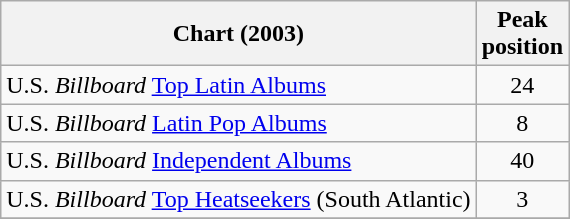<table class="wikitable sortable">
<tr>
<th>Chart (2003)</th>
<th>Peak<br>position</th>
</tr>
<tr>
<td align="left">U.S. <em>Billboard</em> <a href='#'>Top Latin Albums</a></td>
<td align="center">24</td>
</tr>
<tr>
<td align="left">U.S. <em>Billboard</em> <a href='#'>Latin Pop Albums</a></td>
<td align="center">8</td>
</tr>
<tr>
<td align="left">U.S. <em>Billboard</em> <a href='#'>Independent Albums</a></td>
<td align="center">40</td>
</tr>
<tr>
<td align="left">U.S. <em>Billboard</em> <a href='#'>Top Heatseekers</a> (South Atlantic)</td>
<td align="center">3</td>
</tr>
<tr>
</tr>
</table>
